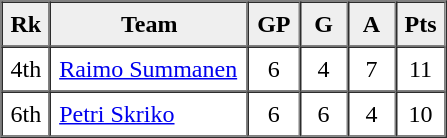<table border=1 cellpadding=5 cellspacing=0>
<tr>
<th bgcolor="#efefef" width="20">Rk</th>
<th bgcolor="#efefef" width="120">Team</th>
<th bgcolor="#efefef" width="20">GP</th>
<th bgcolor="#efefef" width="20">G</th>
<th bgcolor="#efefef" width="20">A</th>
<th bgcolor="#efefef" width="20">Pts</th>
</tr>
<tr align=center>
<td>4th</td>
<td align=left><a href='#'>Raimo Summanen</a></td>
<td>6</td>
<td>4</td>
<td>7</td>
<td>11</td>
</tr>
<tr align=center>
<td>6th</td>
<td align=left><a href='#'>Petri Skriko</a></td>
<td>6</td>
<td>6</td>
<td>4</td>
<td>10</td>
</tr>
</table>
